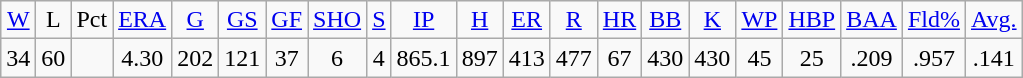<table class=wikitable style="text-align:center">
<tr>
<td><a href='#'>W</a></td>
<td>L</td>
<td>Pct</td>
<td><a href='#'>ERA</a></td>
<td><a href='#'>G</a></td>
<td><a href='#'>GS</a></td>
<td><a href='#'>GF</a></td>
<td><a href='#'>SHO</a></td>
<td><a href='#'>S</a></td>
<td><a href='#'>IP</a></td>
<td><a href='#'>H</a></td>
<td><a href='#'>ER</a></td>
<td><a href='#'>R</a></td>
<td><a href='#'>HR</a></td>
<td><a href='#'>BB</a></td>
<td><a href='#'>K</a></td>
<td><a href='#'>WP</a></td>
<td><a href='#'>HBP</a></td>
<td><a href='#'>BAA</a></td>
<td><a href='#'>Fld%</a></td>
<td><a href='#'>Avg.</a></td>
</tr>
<tr>
<td>34</td>
<td>60</td>
<td></td>
<td>4.30</td>
<td>202</td>
<td>121</td>
<td>37</td>
<td>6</td>
<td>4</td>
<td>865.1</td>
<td>897</td>
<td>413</td>
<td>477</td>
<td>67</td>
<td>430</td>
<td>430</td>
<td>45</td>
<td>25</td>
<td>.209</td>
<td>.957</td>
<td>.141</td>
</tr>
</table>
